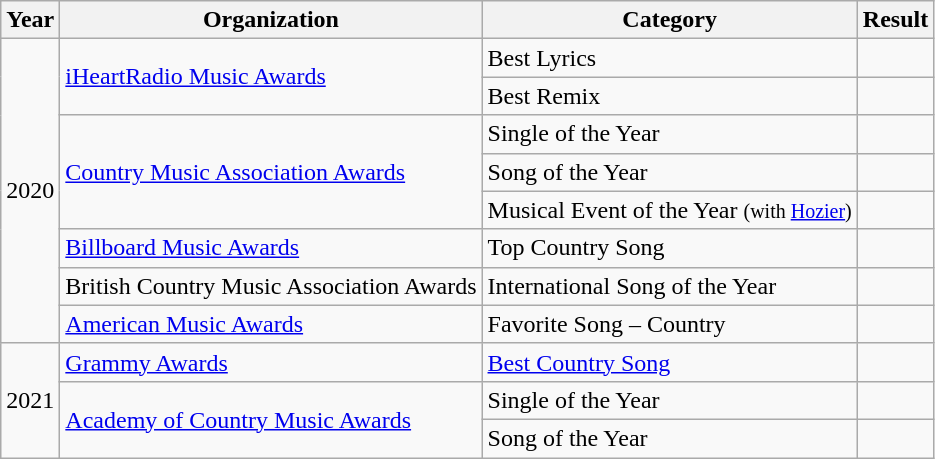<table class="wikitable">
<tr>
<th>Year</th>
<th>Organization</th>
<th>Category</th>
<th>Result</th>
</tr>
<tr>
<td rowspan="8">2020</td>
<td rowspan="2"><a href='#'>iHeartRadio Music Awards</a></td>
<td>Best Lyrics</td>
<td></td>
</tr>
<tr>
<td>Best Remix</td>
<td></td>
</tr>
<tr>
<td rowspan="3"><a href='#'>Country Music Association Awards</a></td>
<td>Single of the Year</td>
<td></td>
</tr>
<tr>
<td>Song of the Year</td>
<td></td>
</tr>
<tr>
<td>Musical Event of the Year <small>(with <a href='#'>Hozier</a>)</small></td>
<td></td>
</tr>
<tr>
<td><a href='#'>Billboard Music Awards</a></td>
<td>Top Country Song</td>
<td></td>
</tr>
<tr>
<td>British Country Music Association Awards</td>
<td>International Song of the Year</td>
<td></td>
</tr>
<tr>
<td><a href='#'>American Music Awards</a></td>
<td>Favorite Song – Country</td>
<td></td>
</tr>
<tr>
<td rowspan="3">2021</td>
<td rowspan="1"><a href='#'>Grammy Awards</a></td>
<td><a href='#'>Best Country Song</a></td>
<td></td>
</tr>
<tr>
<td rowspan="2"><a href='#'>Academy of Country Music Awards</a></td>
<td>Single of the Year</td>
<td></td>
</tr>
<tr>
<td>Song of the Year</td>
<td></td>
</tr>
</table>
